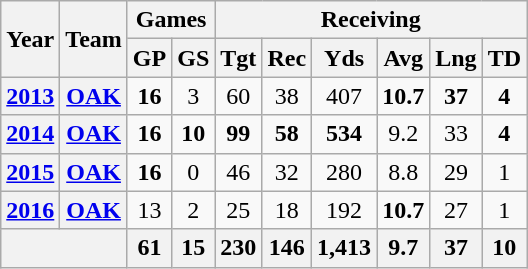<table class="wikitable" style="text-align:center">
<tr>
<th rowspan="2">Year</th>
<th rowspan="2">Team</th>
<th colspan="2">Games</th>
<th colspan="6">Receiving</th>
</tr>
<tr>
<th>GP</th>
<th>GS</th>
<th>Tgt</th>
<th>Rec</th>
<th>Yds</th>
<th>Avg</th>
<th>Lng</th>
<th>TD</th>
</tr>
<tr>
<th><a href='#'>2013</a></th>
<th><a href='#'>OAK</a></th>
<td><strong>16</strong></td>
<td>3</td>
<td>60</td>
<td>38</td>
<td>407</td>
<td><strong>10.7</strong></td>
<td><strong>37</strong></td>
<td><strong>4</strong></td>
</tr>
<tr>
<th><a href='#'>2014</a></th>
<th><a href='#'>OAK</a></th>
<td><strong>16</strong></td>
<td><strong>10</strong></td>
<td><strong>99</strong></td>
<td><strong>58</strong></td>
<td><strong>534</strong></td>
<td>9.2</td>
<td>33</td>
<td><strong>4</strong></td>
</tr>
<tr>
<th><a href='#'>2015</a></th>
<th><a href='#'>OAK</a></th>
<td><strong>16</strong></td>
<td>0</td>
<td>46</td>
<td>32</td>
<td>280</td>
<td>8.8</td>
<td>29</td>
<td>1</td>
</tr>
<tr>
<th><a href='#'>2016</a></th>
<th><a href='#'>OAK</a></th>
<td>13</td>
<td>2</td>
<td>25</td>
<td>18</td>
<td>192</td>
<td><strong>10.7</strong></td>
<td>27</td>
<td>1</td>
</tr>
<tr>
<th colspan="2"></th>
<th>61</th>
<th>15</th>
<th>230</th>
<th>146</th>
<th>1,413</th>
<th>9.7</th>
<th>37</th>
<th>10</th>
</tr>
</table>
